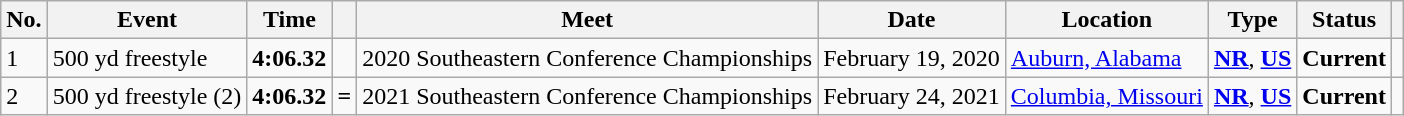<table class="wikitable sortable">
<tr>
<th>No.</th>
<th>Event</th>
<th>Time</th>
<th></th>
<th>Meet</th>
<th>Date</th>
<th>Location</th>
<th>Type</th>
<th>Status</th>
<th></th>
</tr>
<tr>
<td>1</td>
<td>500 yd freestyle</td>
<td style="text-align:center;"><strong>4:06.32</strong></td>
<td></td>
<td>2020 Southeastern Conference Championships</td>
<td>February 19, 2020</td>
<td><a href='#'>Auburn, Alabama</a></td>
<td><strong><a href='#'>NR</a></strong>, <strong><a href='#'>US</a></strong></td>
<td style="text-align:center;"><strong>Current</strong></td>
<td style="text-align:center;"></td>
</tr>
<tr>
<td>2</td>
<td>500 yd freestyle (2)</td>
<td style="text-align:center;"><strong>4:06.32</strong></td>
<td><strong>=</strong></td>
<td>2021 Southeastern Conference Championships</td>
<td>February 24, 2021</td>
<td><a href='#'>Columbia, Missouri</a></td>
<td><strong><a href='#'>NR</a></strong>, <strong><a href='#'>US</a></strong></td>
<td style="text-align:center;"><strong>Current</strong></td>
<td style="text-align:center;"></td>
</tr>
</table>
